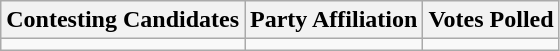<table class="wikitable sortable">
<tr>
<th>Contesting Candidates</th>
<th>Party Affiliation</th>
<th>Votes Polled</th>
</tr>
<tr>
<td></td>
<td></td>
<td></td>
</tr>
</table>
